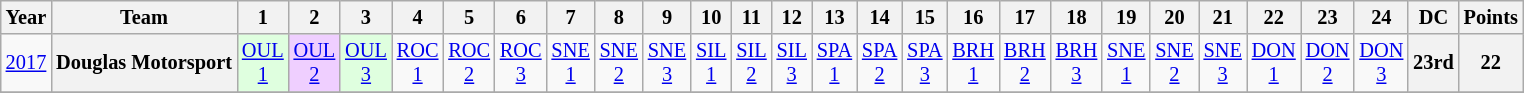<table class="wikitable" style="text-align:center; font-size:85%">
<tr>
<th>Year</th>
<th>Team</th>
<th>1</th>
<th>2</th>
<th>3</th>
<th>4</th>
<th>5</th>
<th>6</th>
<th>7</th>
<th>8</th>
<th>9</th>
<th>10</th>
<th>11</th>
<th>12</th>
<th>13</th>
<th>14</th>
<th>15</th>
<th>16</th>
<th>17</th>
<th>18</th>
<th>19</th>
<th>20</th>
<th>21</th>
<th>22</th>
<th>23</th>
<th>24</th>
<th>DC</th>
<th>Points</th>
</tr>
<tr>
<td><a href='#'>2017</a></td>
<th nowrap>Douglas Motorsport</th>
<td style="background:#DFFFDF;"><a href='#'>OUL<br>1</a><br></td>
<td style="background:#EFCFFF;"><a href='#'>OUL<br>2</a><br></td>
<td style="background:#DFFFDF;"><a href='#'>OUL<br>3</a><br></td>
<td><a href='#'>ROC<br>1</a></td>
<td><a href='#'>ROC<br>2</a></td>
<td><a href='#'>ROC<br>3</a></td>
<td><a href='#'>SNE<br>1</a></td>
<td><a href='#'>SNE<br>2</a></td>
<td><a href='#'>SNE<br>3</a></td>
<td><a href='#'>SIL<br>1</a></td>
<td><a href='#'>SIL<br>2</a></td>
<td><a href='#'>SIL<br>3</a></td>
<td><a href='#'>SPA<br>1</a></td>
<td><a href='#'>SPA<br>2</a></td>
<td><a href='#'>SPA<br>3</a></td>
<td><a href='#'>BRH<br>1</a></td>
<td><a href='#'>BRH<br>2</a></td>
<td><a href='#'>BRH<br>3</a></td>
<td><a href='#'>SNE<br>1</a></td>
<td><a href='#'>SNE<br>2</a></td>
<td><a href='#'>SNE<br>3</a></td>
<td><a href='#'>DON<br>1</a></td>
<td><a href='#'>DON<br>2</a></td>
<td><a href='#'>DON<br>3</a></td>
<th>23rd</th>
<th>22</th>
</tr>
<tr>
</tr>
</table>
